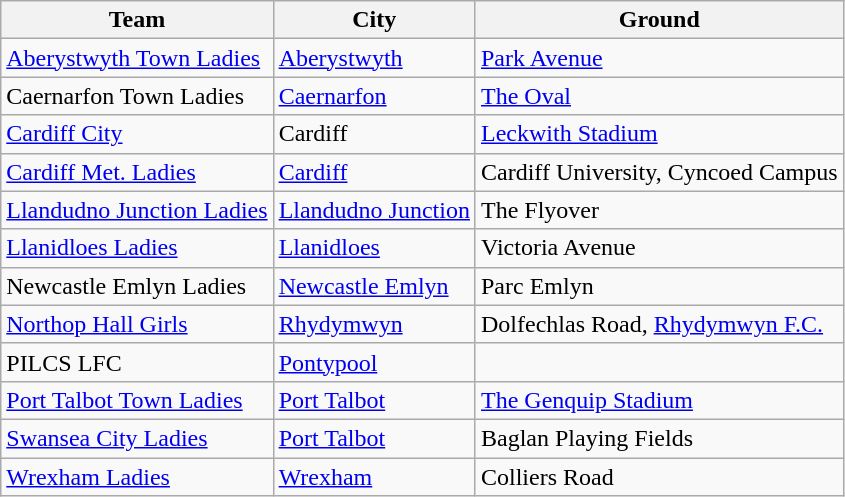<table class="sortable wikitable">
<tr align=center>
<th>Team</th>
<th>City</th>
<th>Ground</th>
</tr>
<tr>
<td><a href='#'>Aberystwyth Town Ladies</a></td>
<td><a href='#'>Aberystwyth</a></td>
<td><a href='#'>Park Avenue</a></td>
</tr>
<tr>
<td>Caernarfon Town Ladies</td>
<td><a href='#'>Caernarfon</a></td>
<td><a href='#'>The Oval</a></td>
</tr>
<tr>
<td><a href='#'>Cardiff City</a></td>
<td>Cardiff</td>
<td><a href='#'>Leckwith Stadium</a></td>
</tr>
<tr>
<td><a href='#'>Cardiff Met. Ladies</a></td>
<td><a href='#'>Cardiff</a></td>
<td>Cardiff University, Cyncoed Campus</td>
</tr>
<tr>
<td><a href='#'>Llandudno Junction Ladies</a></td>
<td><a href='#'>Llandudno Junction</a></td>
<td>The Flyover</td>
</tr>
<tr>
<td><a href='#'>Llanidloes Ladies</a></td>
<td><a href='#'>Llanidloes</a></td>
<td>Victoria Avenue</td>
</tr>
<tr>
<td>Newcastle Emlyn Ladies</td>
<td><a href='#'>Newcastle Emlyn</a></td>
<td>Parc Emlyn</td>
</tr>
<tr>
<td><a href='#'>Northop Hall Girls</a></td>
<td><a href='#'>Rhydymwyn</a></td>
<td>Dolfechlas Road, <a href='#'>Rhydymwyn F.C.</a></td>
</tr>
<tr>
<td>PILCS LFC</td>
<td><a href='#'>Pontypool</a></td>
<td></td>
</tr>
<tr>
<td><a href='#'>Port Talbot Town Ladies</a></td>
<td><a href='#'>Port Talbot</a></td>
<td><a href='#'>The Genquip Stadium</a></td>
</tr>
<tr>
<td><a href='#'>Swansea City Ladies</a></td>
<td><a href='#'>Port Talbot</a></td>
<td>Baglan Playing Fields</td>
</tr>
<tr>
<td><a href='#'>Wrexham Ladies</a></td>
<td><a href='#'>Wrexham</a></td>
<td>Colliers Road</td>
</tr>
</table>
